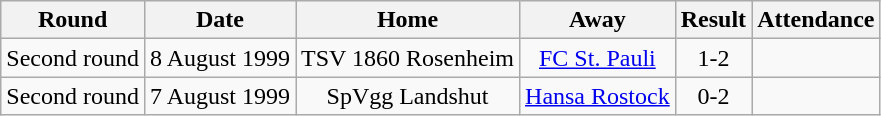<table class="wikitable">
<tr>
<th>Round</th>
<th>Date</th>
<th>Home</th>
<th>Away</th>
<th>Result</th>
<th>Attendance</th>
</tr>
<tr align="center">
<td>Second round</td>
<td>8 August 1999</td>
<td>TSV 1860 Rosenheim</td>
<td><a href='#'>FC St. Pauli</a></td>
<td>1-2</td>
<td></td>
</tr>
<tr align="center">
<td>Second round</td>
<td>7 August 1999</td>
<td>SpVgg Landshut</td>
<td><a href='#'>Hansa Rostock</a></td>
<td>0-2</td>
<td></td>
</tr>
</table>
